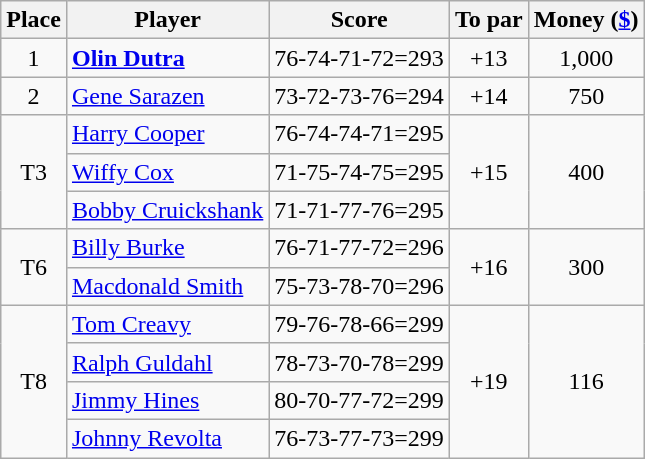<table class=wikitable>
<tr>
<th>Place</th>
<th>Player</th>
<th>Score</th>
<th>To par</th>
<th>Money (<a href='#'>$</a>)</th>
</tr>
<tr>
<td align=center>1</td>
<td> <strong><a href='#'>Olin Dutra</a></strong></td>
<td>76-74-71-72=293</td>
<td align=center>+13</td>
<td align=center>1,000</td>
</tr>
<tr>
<td align=center>2</td>
<td> <a href='#'>Gene Sarazen</a></td>
<td>73-72-73-76=294</td>
<td align=center>+14</td>
<td align=center>750</td>
</tr>
<tr>
<td rowspan=3 align=center>T3</td>
<td> <a href='#'>Harry Cooper</a></td>
<td>76-74-74-71=295</td>
<td rowspan=3 align=center>+15</td>
<td rowspan=3 align=center>400</td>
</tr>
<tr>
<td> <a href='#'>Wiffy Cox</a></td>
<td>71-75-74-75=295</td>
</tr>
<tr>
<td> <a href='#'>Bobby Cruickshank</a></td>
<td>71-71-77-76=295</td>
</tr>
<tr>
<td rowspan=2 align=center>T6</td>
<td> <a href='#'>Billy Burke</a></td>
<td>76-71-77-72=296</td>
<td rowspan=2 align=center>+16</td>
<td rowspan=2 align=center>300</td>
</tr>
<tr>
<td> <a href='#'>Macdonald Smith</a></td>
<td>75-73-78-70=296</td>
</tr>
<tr>
<td rowspan=4 align=center>T8</td>
<td> <a href='#'>Tom Creavy</a></td>
<td>79-76-78-66=299</td>
<td rowspan=4 align=center>+19</td>
<td rowspan=4 align=center>116</td>
</tr>
<tr>
<td> <a href='#'>Ralph Guldahl</a></td>
<td>78-73-70-78=299</td>
</tr>
<tr>
<td> <a href='#'>Jimmy Hines</a></td>
<td>80-70-77-72=299</td>
</tr>
<tr>
<td> <a href='#'>Johnny Revolta</a></td>
<td>76-73-77-73=299</td>
</tr>
</table>
